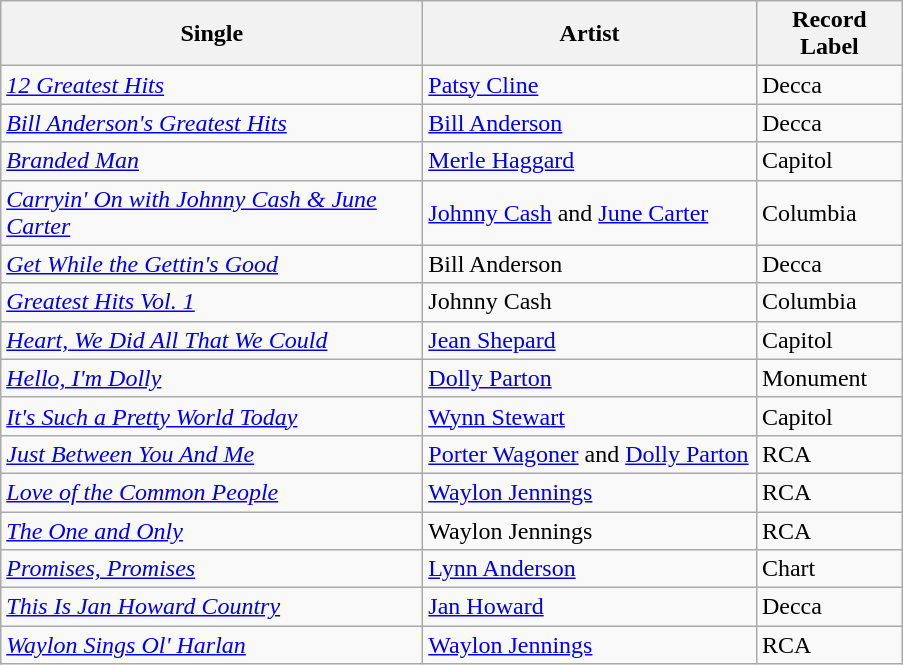<table class="wikitable sortable">
<tr>
<th width="274">Single</th>
<th width="215">Artist</th>
<th width="90">Record Label</th>
</tr>
<tr>
<td><em><a href='#'>12 Greatest Hits</a></em></td>
<td><a href='#'>Patsy Cline</a></td>
<td>Decca</td>
</tr>
<tr>
<td><em><a href='#'>Bill Anderson's Greatest Hits</a></em></td>
<td><a href='#'>Bill Anderson</a></td>
<td>Decca</td>
</tr>
<tr>
<td><em><a href='#'>Branded Man</a></em></td>
<td><a href='#'>Merle Haggard</a></td>
<td>Capitol</td>
</tr>
<tr>
<td><em><a href='#'>Carryin' On with Johnny Cash & June Carter</a></em></td>
<td><a href='#'>Johnny Cash</a> and <a href='#'>June Carter</a></td>
<td>Columbia</td>
</tr>
<tr>
<td><em><a href='#'>Get While the Gettin's Good</a></em></td>
<td>Bill Anderson</td>
<td>Decca</td>
</tr>
<tr>
<td><em><a href='#'>Greatest Hits Vol. 1</a></em></td>
<td>Johnny Cash</td>
<td>Columbia</td>
</tr>
<tr>
<td><em><a href='#'>Heart, We Did All That We Could</a></em></td>
<td><a href='#'>Jean Shepard</a></td>
<td>Capitol</td>
</tr>
<tr>
<td><em><a href='#'>Hello, I'm Dolly</a></em></td>
<td><a href='#'>Dolly Parton</a></td>
<td>Monument</td>
</tr>
<tr>
<td><em><a href='#'>It's Such a Pretty World Today</a></em></td>
<td><a href='#'>Wynn Stewart</a></td>
<td>Capitol</td>
</tr>
<tr>
<td><em><a href='#'>Just Between You And Me</a></em></td>
<td><a href='#'>Porter Wagoner</a> and <a href='#'>Dolly Parton</a></td>
<td>RCA</td>
</tr>
<tr>
<td><em><a href='#'>Love of the Common People</a></em></td>
<td><a href='#'>Waylon Jennings</a></td>
<td>RCA</td>
</tr>
<tr>
<td><em><a href='#'>The One and Only</a></em></td>
<td>Waylon Jennings</td>
<td>RCA</td>
</tr>
<tr>
<td><em><a href='#'>Promises, Promises</a></em></td>
<td><a href='#'>Lynn Anderson</a></td>
<td>Chart</td>
</tr>
<tr>
<td><em><a href='#'>This Is Jan Howard Country</a></em></td>
<td><a href='#'>Jan Howard</a></td>
<td>Decca</td>
</tr>
<tr>
<td><em><a href='#'>Waylon Sings Ol' Harlan</a></em></td>
<td><a href='#'>Waylon Jennings</a></td>
<td>RCA</td>
</tr>
</table>
